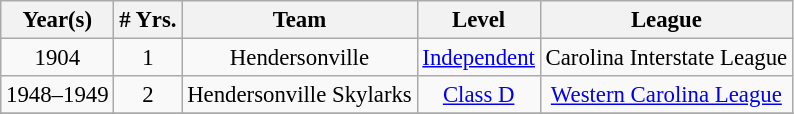<table class="wikitable" style="text-align:center; font-size: 95%;">
<tr>
<th>Year(s)</th>
<th># Yrs.</th>
<th>Team</th>
<th>Level</th>
<th>League</th>
</tr>
<tr>
<td>1904</td>
<td>1</td>
<td>Hendersonville</td>
<td><a href='#'>Independent</a></td>
<td>Carolina Interstate League</td>
</tr>
<tr>
<td>1948–1949</td>
<td>2</td>
<td>Hendersonville Skylarks</td>
<td><a href='#'>Class D</a></td>
<td><a href='#'>Western Carolina League</a></td>
</tr>
<tr>
</tr>
</table>
